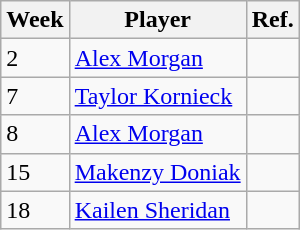<table class=wikitable>
<tr>
<th>Week</th>
<th>Player</th>
<th>Ref.</th>
</tr>
<tr>
<td>2</td>
<td> <a href='#'>Alex Morgan</a></td>
<td></td>
</tr>
<tr>
<td>7</td>
<td> <a href='#'>Taylor Kornieck</a></td>
<td></td>
</tr>
<tr>
<td>8</td>
<td> <a href='#'>Alex Morgan</a></td>
<td></td>
</tr>
<tr>
<td>15</td>
<td> <a href='#'>Makenzy Doniak</a></td>
<td></td>
</tr>
<tr>
<td>18</td>
<td> <a href='#'>Kailen Sheridan</a></td>
<td></td>
</tr>
</table>
